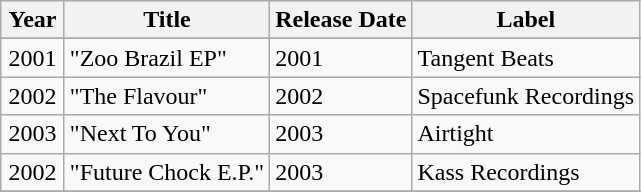<table class="wikitable sortable">
<tr>
<th style="text-align:center; width:35px;">Year</th>
<th>Title</th>
<th>Release Date</th>
<th>Label</th>
</tr>
<tr>
</tr>
<tr>
<td style="text-align:center;">2001</td>
<td>"Zoo Brazil EP"</td>
<td>2001</td>
<td>Tangent Beats</td>
</tr>
<tr>
<td style="text-align:center;">2002</td>
<td>"The Flavour"</td>
<td>2002</td>
<td>Spacefunk Recordings</td>
</tr>
<tr>
<td style="text-align:center;">2003</td>
<td>"Next To You"</td>
<td>2003</td>
<td>Airtight</td>
</tr>
<tr>
<td style="text-align:center;">2002</td>
<td>"Future Chock E.P."</td>
<td>2003</td>
<td>Kass Recordings</td>
</tr>
<tr>
</tr>
</table>
